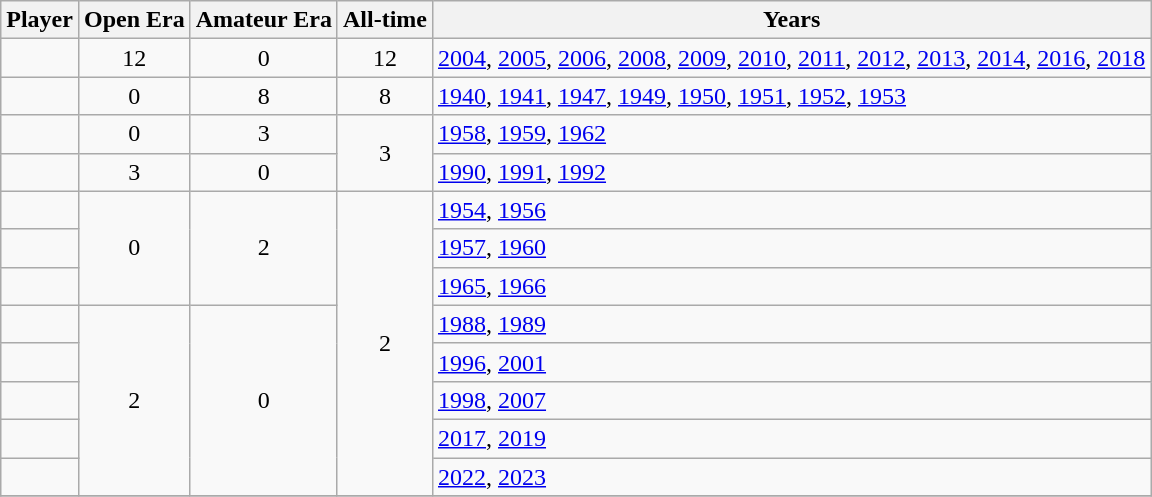<table class="wikitable sortable">
<tr>
<th>Player</th>
<th>Open Era</th>
<th>Amateur Era</th>
<th>All-time</th>
<th class="unsortable">Years</th>
</tr>
<tr>
<td></td>
<td align="center">12</td>
<td align="center">0</td>
<td align="center">12</td>
<td><a href='#'>2004</a>, <a href='#'>2005</a>, <a href='#'>2006</a>, <a href='#'>2008</a>, <a href='#'>2009</a>, <a href='#'>2010</a>, <a href='#'>2011</a>, <a href='#'>2012</a>, <a href='#'>2013</a>, <a href='#'>2014</a>, <a href='#'>2016</a>, <a href='#'>2018</a></td>
</tr>
<tr>
<td></td>
<td align="center">0</td>
<td align="center">8</td>
<td align="center">8</td>
<td><a href='#'>1940</a>, <a href='#'>1941</a>, <a href='#'>1947</a>, <a href='#'>1949</a>, <a href='#'>1950</a>, <a href='#'>1951</a>, <a href='#'>1952</a>, <a href='#'>1953</a></td>
</tr>
<tr>
<td></td>
<td align="center">0</td>
<td align="center">3</td>
<td rowspan="2" align="center">3</td>
<td><a href='#'>1958</a>, <a href='#'>1959</a>, <a href='#'>1962</a></td>
</tr>
<tr>
<td></td>
<td align="center">3</td>
<td align="center">0</td>
<td><a href='#'>1990</a>, <a href='#'>1991</a>, <a href='#'>1992</a></td>
</tr>
<tr>
<td></td>
<td rowspan="3" align="center">0</td>
<td rowspan="3" align="center">2</td>
<td rowspan="8" align="center">2</td>
<td><a href='#'>1954</a>, <a href='#'>1956</a></td>
</tr>
<tr>
<td></td>
<td><a href='#'>1957</a>, <a href='#'>1960</a></td>
</tr>
<tr>
<td></td>
<td><a href='#'>1965</a>, <a href='#'>1966</a></td>
</tr>
<tr>
<td></td>
<td rowspan="5" align="center">2</td>
<td rowspan="5" align="center">0</td>
<td><a href='#'>1988</a>, <a href='#'>1989</a></td>
</tr>
<tr>
<td></td>
<td><a href='#'>1996</a>, <a href='#'>2001</a></td>
</tr>
<tr>
<td></td>
<td><a href='#'>1998</a>, <a href='#'>2007</a></td>
</tr>
<tr>
<td></td>
<td><a href='#'>2017</a>, <a href='#'>2019</a></td>
</tr>
<tr>
<td></td>
<td><a href='#'>2022</a>, <a href='#'>2023</a></td>
</tr>
<tr>
</tr>
</table>
